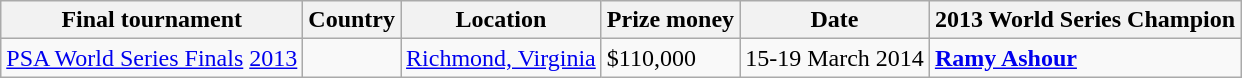<table class=wikitable>
<tr>
<th>Final tournament</th>
<th>Country</th>
<th>Location</th>
<th>Prize money</th>
<th>Date</th>
<th>2013 World Series Champion</th>
</tr>
<tr>
<td><a href='#'>PSA World Series Finals</a> <a href='#'>2013</a></td>
<td></td>
<td><a href='#'>Richmond, Virginia</a></td>
<td>$110,000</td>
<td>15-19 March 2014</td>
<td> <strong><a href='#'>Ramy Ashour</a></strong></td>
</tr>
</table>
